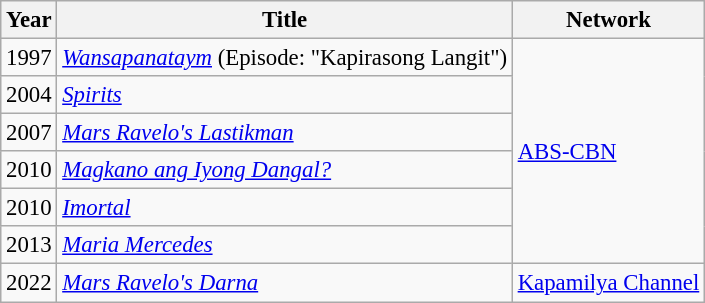<table class="wikitable" style="font-size: 95%;">
<tr>
<th>Year</th>
<th>Title</th>
<th>Network</th>
</tr>
<tr>
<td>1997</td>
<td><em><a href='#'>Wansapanataym</a></em> (Episode: "Kapirasong Langit")</td>
<td rowspan="6"><a href='#'>ABS-CBN</a></td>
</tr>
<tr>
<td>2004</td>
<td><em><a href='#'>Spirits</a></em></td>
</tr>
<tr>
<td>2007</td>
<td><em><a href='#'>Mars Ravelo's Lastikman</a></em></td>
</tr>
<tr>
<td>2010</td>
<td><em><a href='#'>Magkano ang Iyong Dangal?</a></em></td>
</tr>
<tr>
<td>2010</td>
<td><em><a href='#'>Imortal</a></em></td>
</tr>
<tr>
<td>2013</td>
<td><em><a href='#'>Maria Mercedes</a></em></td>
</tr>
<tr>
<td>2022</td>
<td><em><a href='#'>Mars Ravelo's Darna</a></em></td>
<td><a href='#'>Kapamilya Channel</a></td>
</tr>
</table>
